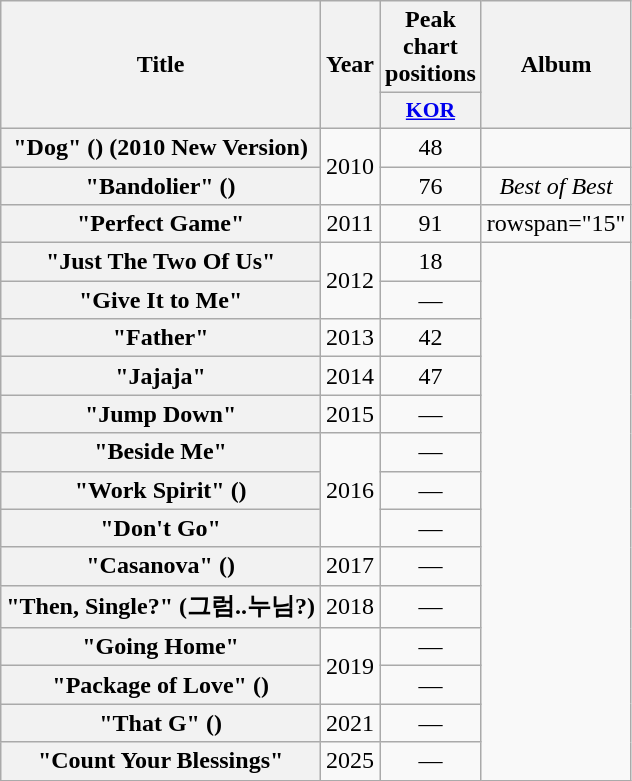<table class="wikitable plainrowheaders" style="text-align:center;">
<tr>
<th rowspan="2" scope="col">Title</th>
<th rowspan="2" scope="col">Year</th>
<th scope="col">Peak chart positions</th>
<th rowspan="2">Album</th>
</tr>
<tr>
<th scope="col" style="width:2.5em;font-size:90%;"><a href='#'>KOR</a><br></th>
</tr>
<tr>
<th scope="row">"Dog" () (2010 New Version)</th>
<td rowspan="2">2010</td>
<td>48</td>
<td></td>
</tr>
<tr>
<th scope="row">"Bandolier" ()</th>
<td>76</td>
<td><em>Best of Best</em></td>
</tr>
<tr>
<th scope="row">"Perfect Game" </th>
<td>2011</td>
<td>91</td>
<td>rowspan="15" </td>
</tr>
<tr>
<th scope="row">"Just The Two Of Us" </th>
<td rowspan="2">2012</td>
<td>18</td>
</tr>
<tr>
<th scope="row">"Give It to Me" </th>
<td>—</td>
</tr>
<tr>
<th scope="row">"Father"</th>
<td>2013</td>
<td>42</td>
</tr>
<tr>
<th scope="row">"Jajaja" </th>
<td>2014</td>
<td>47</td>
</tr>
<tr>
<th scope="row">"Jump Down" </th>
<td>2015</td>
<td>—</td>
</tr>
<tr>
<th scope="row">"Beside Me" </th>
<td rowspan="3">2016</td>
<td>—</td>
</tr>
<tr>
<th scope="row">"Work Spirit" () </th>
<td>—</td>
</tr>
<tr>
<th scope="row">"Don't Go" </th>
<td>—</td>
</tr>
<tr>
<th scope="row">"Casanova" () </th>
<td>2017</td>
<td>—</td>
</tr>
<tr>
<th scope="row">"Then, Single?" (그럼..누님?) </th>
<td>2018</td>
<td>—</td>
</tr>
<tr>
<th scope="row">"Going Home"</th>
<td rowspan="2">2019</td>
<td>—</td>
</tr>
<tr>
<th scope="row">"Package of Love" ()</th>
<td>—</td>
</tr>
<tr>
<th scope="row">"That G" ()</th>
<td>2021</td>
<td>—</td>
</tr>
<tr>
<th scope="row">"Count Your Blessings" </th>
<td>2025</td>
<td>—</td>
</tr>
<tr>
</tr>
</table>
